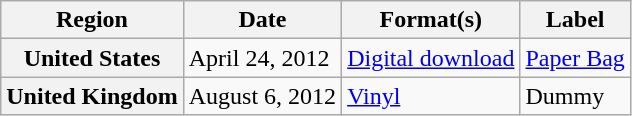<table class="wikitable plainrowheaders">
<tr>
<th scope="col">Region</th>
<th scope="col">Date</th>
<th scope="col">Format(s)</th>
<th scope="col">Label</th>
</tr>
<tr>
<th scope="row">United States</th>
<td>April 24, 2012</td>
<td><a href='#'>Digital download</a></td>
<td><a href='#'>Paper Bag</a></td>
</tr>
<tr>
<th scope="row">United Kingdom</th>
<td>August 6, 2012</td>
<td><a href='#'>Vinyl</a></td>
<td>Dummy</td>
</tr>
</table>
